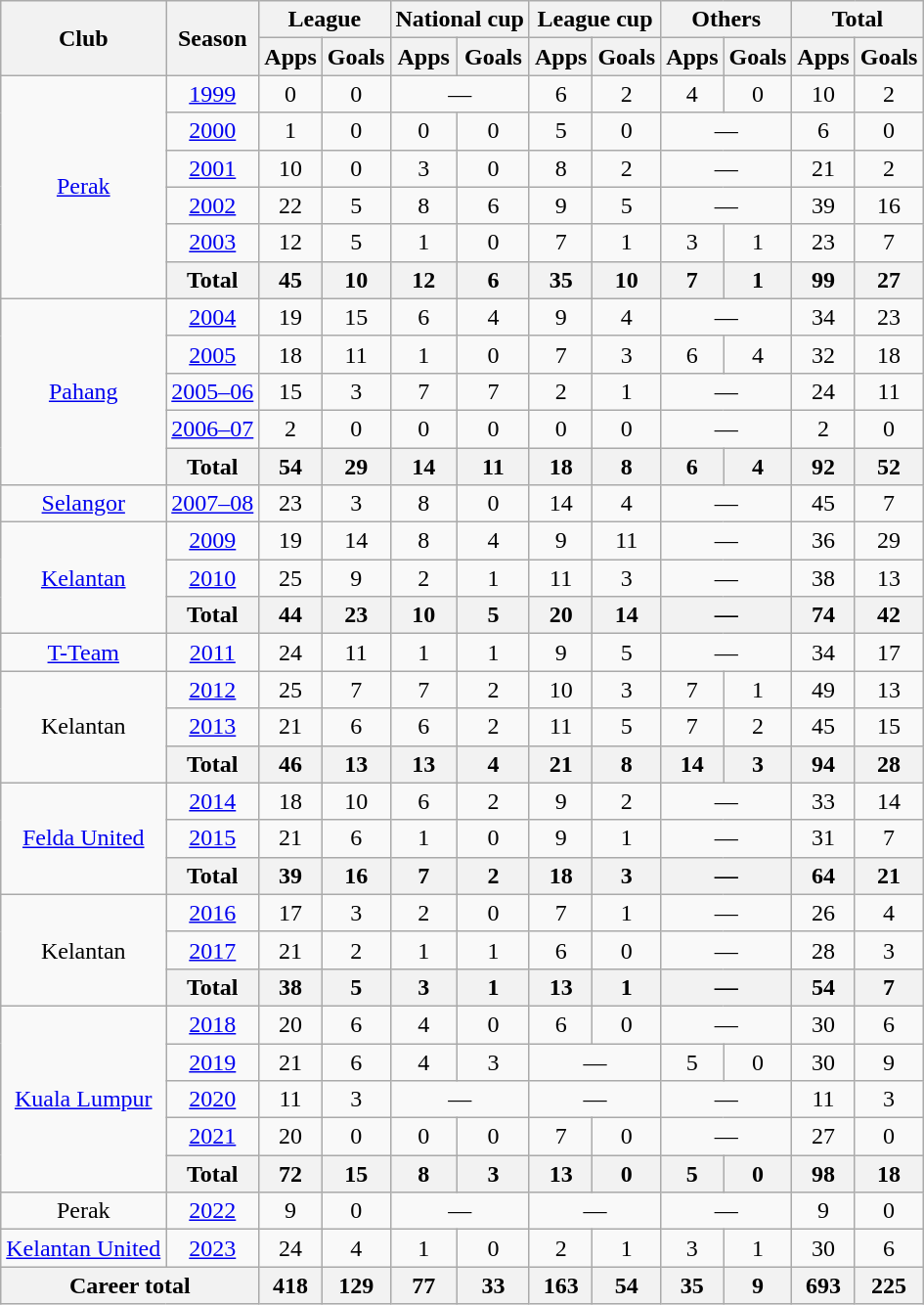<table class="wikitable" style="text-align:center">
<tr>
<th rowspan="2">Club</th>
<th rowspan="2">Season</th>
<th colspan="2">League</th>
<th colspan="2">National cup</th>
<th colspan="2">League cup</th>
<th colspan="2">Others</th>
<th colspan="2">Total</th>
</tr>
<tr>
<th>Apps</th>
<th>Goals</th>
<th>Apps</th>
<th>Goals</th>
<th>Apps</th>
<th>Goals</th>
<th>Apps</th>
<th>Goals</th>
<th>Apps</th>
<th>Goals</th>
</tr>
<tr>
<td rowspan="6"><a href='#'>Perak</a></td>
<td><a href='#'>1999</a></td>
<td>0</td>
<td>0</td>
<td colspan="2">—</td>
<td>6</td>
<td>2</td>
<td>4</td>
<td>0</td>
<td>10</td>
<td>2</td>
</tr>
<tr>
<td><a href='#'>2000</a></td>
<td>1</td>
<td>0</td>
<td>0</td>
<td>0</td>
<td>5</td>
<td>0</td>
<td colspan="2">—</td>
<td>6</td>
<td>0</td>
</tr>
<tr>
<td><a href='#'>2001</a></td>
<td>10</td>
<td>0</td>
<td>3</td>
<td>0</td>
<td>8</td>
<td>2</td>
<td colspan="2">—</td>
<td>21</td>
<td>2</td>
</tr>
<tr>
<td><a href='#'>2002</a></td>
<td>22</td>
<td>5</td>
<td>8</td>
<td>6</td>
<td>9</td>
<td>5</td>
<td colspan="2">—</td>
<td>39</td>
<td>16</td>
</tr>
<tr>
<td><a href='#'>2003</a></td>
<td>12</td>
<td>5</td>
<td>1</td>
<td>0</td>
<td>7</td>
<td>1</td>
<td>3</td>
<td>1</td>
<td>23</td>
<td>7</td>
</tr>
<tr>
<th colspan="1">Total</th>
<th>45</th>
<th>10</th>
<th>12</th>
<th>6</th>
<th>35</th>
<th>10</th>
<th>7</th>
<th>1</th>
<th>99</th>
<th>27</th>
</tr>
<tr>
<td rowspan="5"><a href='#'>Pahang</a></td>
<td><a href='#'>2004</a></td>
<td>19</td>
<td>15</td>
<td>6</td>
<td>4</td>
<td>9</td>
<td>4</td>
<td colspan="2">—</td>
<td>34</td>
<td>23</td>
</tr>
<tr>
<td><a href='#'>2005</a></td>
<td>18</td>
<td>11</td>
<td>1</td>
<td>0</td>
<td>7</td>
<td>3</td>
<td>6</td>
<td>4</td>
<td>32</td>
<td>18</td>
</tr>
<tr>
<td><a href='#'>2005–06</a></td>
<td>15</td>
<td>3</td>
<td>7</td>
<td>7</td>
<td>2</td>
<td>1</td>
<td colspan="2">—</td>
<td>24</td>
<td>11</td>
</tr>
<tr>
<td><a href='#'>2006–07</a></td>
<td>2</td>
<td>0</td>
<td>0</td>
<td>0</td>
<td>0</td>
<td>0</td>
<td colspan="2">—</td>
<td>2</td>
<td>0</td>
</tr>
<tr>
<th colspan="1">Total</th>
<th>54</th>
<th>29</th>
<th>14</th>
<th>11</th>
<th>18</th>
<th>8</th>
<th>6</th>
<th>4</th>
<th>92</th>
<th>52</th>
</tr>
<tr>
<td><a href='#'>Selangor</a></td>
<td><a href='#'>2007–08</a></td>
<td>23</td>
<td>3</td>
<td>8</td>
<td>0</td>
<td>14</td>
<td>4</td>
<td colspan="2">—</td>
<td>45</td>
<td>7</td>
</tr>
<tr>
<td rowspan="3"><a href='#'>Kelantan</a></td>
<td><a href='#'>2009</a></td>
<td>19</td>
<td>14</td>
<td>8</td>
<td>4</td>
<td>9</td>
<td>11</td>
<td colspan="2">—</td>
<td>36</td>
<td>29</td>
</tr>
<tr>
<td><a href='#'>2010</a></td>
<td>25</td>
<td>9</td>
<td>2</td>
<td>1</td>
<td>11</td>
<td>3</td>
<td colspan="2">—</td>
<td>38</td>
<td>13</td>
</tr>
<tr>
<th colspan="1">Total</th>
<th>44</th>
<th>23</th>
<th>10</th>
<th>5</th>
<th>20</th>
<th>14</th>
<th colspan="2">—</th>
<th>74</th>
<th>42</th>
</tr>
<tr>
<td><a href='#'>T-Team</a></td>
<td><a href='#'>2011</a></td>
<td>24</td>
<td>11</td>
<td>1</td>
<td>1</td>
<td>9</td>
<td>5</td>
<td colspan="2">—</td>
<td>34</td>
<td>17</td>
</tr>
<tr>
<td rowspan="3">Kelantan</td>
<td><a href='#'>2012</a></td>
<td>25</td>
<td>7</td>
<td>7</td>
<td>2</td>
<td>10</td>
<td>3</td>
<td>7</td>
<td>1</td>
<td>49</td>
<td>13</td>
</tr>
<tr>
<td><a href='#'>2013</a></td>
<td>21</td>
<td>6</td>
<td>6</td>
<td>2</td>
<td>11</td>
<td>5</td>
<td>7</td>
<td>2</td>
<td>45</td>
<td>15</td>
</tr>
<tr>
<th colspan="1">Total</th>
<th>46</th>
<th>13</th>
<th>13</th>
<th>4</th>
<th>21</th>
<th>8</th>
<th>14</th>
<th>3</th>
<th>94</th>
<th>28</th>
</tr>
<tr>
<td rowspan="3"><a href='#'>Felda United</a></td>
<td><a href='#'>2014</a></td>
<td>18</td>
<td>10</td>
<td>6</td>
<td>2</td>
<td>9</td>
<td>2</td>
<td colspan="2">—</td>
<td>33</td>
<td>14</td>
</tr>
<tr>
<td><a href='#'>2015</a></td>
<td>21</td>
<td>6</td>
<td>1</td>
<td>0</td>
<td>9</td>
<td>1</td>
<td colspan="2">—</td>
<td>31</td>
<td>7</td>
</tr>
<tr>
<th colspan="1">Total</th>
<th>39</th>
<th>16</th>
<th>7</th>
<th>2</th>
<th>18</th>
<th>3</th>
<th colspan="2">—</th>
<th>64</th>
<th>21</th>
</tr>
<tr>
<td rowspan="3">Kelantan</td>
<td><a href='#'>2016</a></td>
<td>17</td>
<td>3</td>
<td>2</td>
<td>0</td>
<td>7</td>
<td>1</td>
<td colspan="2">—</td>
<td>26</td>
<td>4</td>
</tr>
<tr>
<td><a href='#'>2017</a></td>
<td>21</td>
<td>2</td>
<td>1</td>
<td>1</td>
<td>6</td>
<td>0</td>
<td colspan="2">—</td>
<td>28</td>
<td>3</td>
</tr>
<tr>
<th colspan="1">Total</th>
<th>38</th>
<th>5</th>
<th>3</th>
<th>1</th>
<th>13</th>
<th>1</th>
<th colspan="2">—</th>
<th>54</th>
<th>7</th>
</tr>
<tr>
<td rowspan="5"><a href='#'>Kuala Lumpur</a></td>
<td><a href='#'>2018</a></td>
<td>20</td>
<td>6</td>
<td>4</td>
<td>0</td>
<td>6</td>
<td>0</td>
<td colspan="2">—</td>
<td>30</td>
<td>6</td>
</tr>
<tr>
<td><a href='#'>2019</a></td>
<td>21</td>
<td>6</td>
<td>4</td>
<td>3</td>
<td colspan="2">—</td>
<td>5</td>
<td>0</td>
<td>30</td>
<td>9</td>
</tr>
<tr>
<td><a href='#'>2020</a></td>
<td>11</td>
<td>3</td>
<td colspan="2">—</td>
<td colspan="2">—</td>
<td colspan="2">—</td>
<td>11</td>
<td>3</td>
</tr>
<tr>
<td><a href='#'>2021</a></td>
<td>20</td>
<td>0</td>
<td>0</td>
<td>0</td>
<td>7</td>
<td>0</td>
<td colspan="2">—</td>
<td>27</td>
<td>0</td>
</tr>
<tr>
<th colspan="1">Total</th>
<th>72</th>
<th>15</th>
<th>8</th>
<th>3</th>
<th>13</th>
<th>0</th>
<th>5</th>
<th>0</th>
<th>98</th>
<th>18</th>
</tr>
<tr>
<td>Perak</td>
<td><a href='#'>2022</a></td>
<td>9</td>
<td>0</td>
<td colspan="2">—</td>
<td colspan="2">—</td>
<td colspan="2">—</td>
<td>9</td>
<td>0</td>
</tr>
<tr>
<td><a href='#'>Kelantan United</a></td>
<td><a href='#'>2023</a></td>
<td>24</td>
<td>4</td>
<td>1</td>
<td>0</td>
<td>2</td>
<td>1</td>
<td>3</td>
<td>1</td>
<td>30</td>
<td>6</td>
</tr>
<tr>
<th colspan="2">Career total</th>
<th>418</th>
<th>129</th>
<th>77</th>
<th>33</th>
<th>163</th>
<th>54</th>
<th>35</th>
<th>9</th>
<th>693</th>
<th>225</th>
</tr>
</table>
